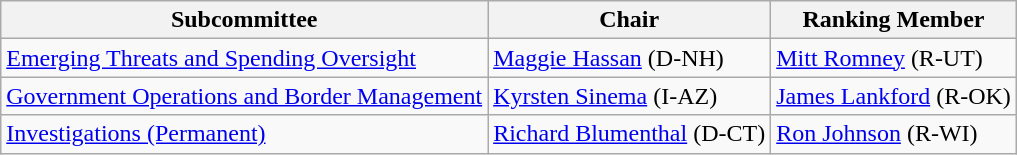<table class="wikitable">
<tr>
<th>Subcommittee</th>
<th>Chair</th>
<th>Ranking Member</th>
</tr>
<tr>
<td><a href='#'>Emerging Threats and Spending Oversight</a></td>
<td><a href='#'>Maggie Hassan</a> (D-NH)</td>
<td><a href='#'>Mitt Romney</a> (R-UT)</td>
</tr>
<tr>
<td><a href='#'>Government Operations and Border Management</a></td>
<td><a href='#'>Kyrsten Sinema</a> (I-AZ)</td>
<td><a href='#'>James Lankford</a> (R-OK)</td>
</tr>
<tr>
<td><a href='#'>Investigations (Permanent)</a></td>
<td><a href='#'>Richard Blumenthal</a> (D-CT)</td>
<td><a href='#'>Ron Johnson</a> (R-WI)</td>
</tr>
</table>
